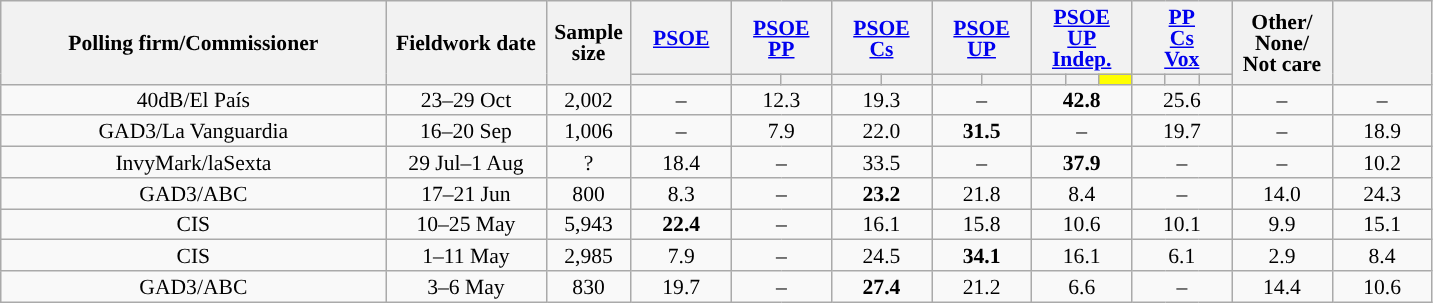<table class="wikitable collapsible collapsed" style="text-align:center; font-size:90%; line-height:14px;">
<tr style="height:42px;">
<th style="width:250px;" rowspan="2">Polling firm/Commissioner</th>
<th style="width:100px;" rowspan="2">Fieldwork date</th>
<th style="width:50px;" rowspan="2">Sample size</th>
<th style="width:60px;"><a href='#'>PSOE</a></th>
<th style="width:60px;" colspan="2"><a href='#'>PSOE</a><br><a href='#'>PP</a></th>
<th style="width:60px;" colspan="2"><a href='#'>PSOE</a><br><a href='#'>Cs</a></th>
<th style="width:60px;" colspan="2"><a href='#'>PSOE</a><br><a href='#'>UP</a></th>
<th style="width:60px;" colspan="3"><a href='#'>PSOE</a><br><a href='#'>UP</a><br><a href='#'>Indep.</a></th>
<th style="width:60px;" colspan="3"><a href='#'>PP</a><br><a href='#'>Cs</a><br><a href='#'>Vox</a></th>
<th style="width:60px;" rowspan="2">Other/<br>None/<br>Not care</th>
<th style="width:60px;" rowspan="2"></th>
</tr>
<tr>
<th style="color:inherit;background:"></th>
<th style="color:inherit;background:"></th>
<th style="color:inherit;background:"></th>
<th style="color:inherit;background:"></th>
<th style="color:inherit;background:"></th>
<th style="color:inherit;background:"></th>
<th style="color:inherit;background:"></th>
<th style="color:inherit;background:"></th>
<th style="color:inherit;background:"></th>
<th style="color:inherit;background:yellow;"></th>
<th style="color:inherit;background:"></th>
<th style="color:inherit;background:"></th>
<th style="color:inherit;background:"></th>
</tr>
<tr>
<td>40dB/El País</td>
<td>23–29 Oct</td>
<td>2,002</td>
<td>–</td>
<td colspan="2">12.3</td>
<td colspan="2">19.3</td>
<td colspan="2">–</td>
<td colspan="3" ><strong>42.8</strong></td>
<td colspan="3">25.6</td>
<td>–</td>
<td>–</td>
</tr>
<tr>
<td>GAD3/La Vanguardia</td>
<td>16–20 Sep</td>
<td>1,006</td>
<td>–</td>
<td colspan="2">7.9</td>
<td colspan="2">22.0</td>
<td colspan="2" ><strong>31.5</strong></td>
<td colspan="3">–</td>
<td colspan="3">19.7</td>
<td>–</td>
<td>18.9</td>
</tr>
<tr>
<td>InvyMark/laSexta</td>
<td>29 Jul–1 Aug</td>
<td>?</td>
<td>18.4</td>
<td colspan="2">–</td>
<td colspan="2">33.5</td>
<td colspan="2">–</td>
<td colspan="3" ><strong>37.9</strong></td>
<td colspan="3">–</td>
<td>–</td>
<td>10.2</td>
</tr>
<tr>
<td>GAD3/ABC</td>
<td>17–21 Jun</td>
<td>800</td>
<td>8.3</td>
<td colspan="2">–</td>
<td colspan="2" ><strong>23.2</strong></td>
<td colspan="2">21.8</td>
<td colspan="3">8.4</td>
<td colspan="3">–</td>
<td>14.0</td>
<td>24.3</td>
</tr>
<tr>
<td>CIS</td>
<td>10–25 May</td>
<td>5,943</td>
<td><strong>22.4</strong></td>
<td colspan="2">–</td>
<td colspan="2">16.1</td>
<td colspan="2">15.8</td>
<td colspan="3">10.6</td>
<td colspan="3">10.1</td>
<td>9.9</td>
<td>15.1</td>
</tr>
<tr>
<td>CIS</td>
<td>1–11 May</td>
<td>2,985</td>
<td>7.9</td>
<td colspan="2">–</td>
<td colspan="2">24.5</td>
<td colspan="2" ><strong>34.1</strong></td>
<td colspan="3">16.1</td>
<td colspan="3">6.1</td>
<td>2.9</td>
<td>8.4</td>
</tr>
<tr>
<td>GAD3/ABC</td>
<td>3–6 May</td>
<td>830</td>
<td>19.7</td>
<td colspan="2">–</td>
<td colspan="2" ><strong>27.4</strong></td>
<td colspan="2">21.2</td>
<td colspan="3">6.6</td>
<td colspan="3">–</td>
<td>14.4</td>
<td>10.6</td>
</tr>
</table>
